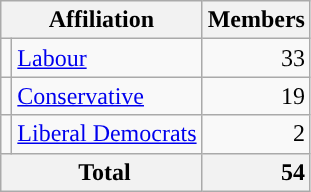<table class="wikitable">
<tr>
<th colspan="2">Affiliation</th>
<th>Members</th>
</tr>
<tr>
<td style="color:inherit;background:"></td>
<td><a href='#'>Labour</a></td>
<td style="text-align:right;">33</td>
</tr>
<tr>
<td style="color:inherit;background:"></td>
<td><a href='#'>Conservative</a></td>
<td style="text-align:right;">19</td>
</tr>
<tr>
<td style="color:inherit;background:"></td>
<td><a href='#'>Liberal Democrats</a></td>
<td style="text-align:right;">2</td>
</tr>
<tr>
<th colspan="2"> Total</th>
<th style="text-align:right;">54</th>
</tr>
</table>
